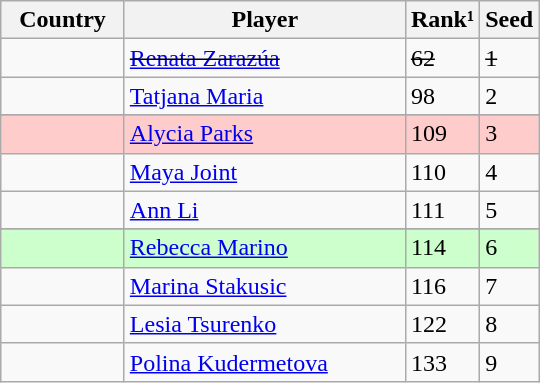<table class="wikitable">
<tr>
<th width="75">Country</th>
<th width="180">Player</th>
<th>Rank¹</th>
<th>Seed</th>
</tr>
<tr>
<td><s></s></td>
<td><s><a href='#'>Renata Zarazúa</a></s></td>
<td><s>62</s></td>
<td><s>1</s></td>
</tr>
<tr>
<td></td>
<td><a href='#'>Tatjana Maria</a></td>
<td>98</td>
<td>2</td>
</tr>
<tr>
</tr>
<tr style="background:#fcc;">
<td></td>
<td><a href='#'>Alycia Parks</a></td>
<td>109</td>
<td>3</td>
</tr>
<tr>
<td></td>
<td><a href='#'>Maya Joint</a></td>
<td>110</td>
<td>4</td>
</tr>
<tr>
<td></td>
<td><a href='#'>Ann Li</a></td>
<td>111</td>
<td>5</td>
</tr>
<tr>
</tr>
<tr style="background:#cfc;">
<td></td>
<td><a href='#'>Rebecca Marino</a></td>
<td>114</td>
<td>6</td>
</tr>
<tr>
<td></td>
<td><a href='#'>Marina Stakusic</a></td>
<td>116</td>
<td>7</td>
</tr>
<tr>
<td></td>
<td><a href='#'>Lesia Tsurenko</a></td>
<td>122</td>
<td>8</td>
</tr>
<tr>
<td></td>
<td><a href='#'>Polina Kudermetova</a></td>
<td>133</td>
<td>9</td>
</tr>
</table>
